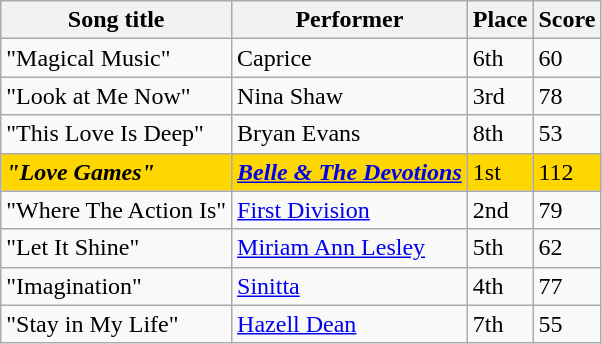<table class="sortable wikitable">
<tr>
<th>Song title</th>
<th>Performer</th>
<th>Place</th>
<th>Score</th>
</tr>
<tr>
<td>"Magical Music"</td>
<td>Caprice</td>
<td>6th</td>
<td>60</td>
</tr>
<tr>
<td>"Look at Me Now"</td>
<td>Nina Shaw</td>
<td>3rd</td>
<td>78</td>
</tr>
<tr>
<td>"This Love Is Deep"</td>
<td>Bryan Evans</td>
<td>8th</td>
<td>53</td>
</tr>
<tr style="background:gold;">
<td><strong><em>"Love Games"</em></strong></td>
<td><strong><em><a href='#'>Belle & The Devotions</a></em></strong></td>
<td>1st</td>
<td>112</td>
</tr>
<tr>
<td>"Where The Action Is"</td>
<td><a href='#'>First Division</a></td>
<td>2nd</td>
<td>79</td>
</tr>
<tr>
<td>"Let It Shine"</td>
<td><a href='#'>Miriam Ann Lesley</a></td>
<td>5th</td>
<td>62</td>
</tr>
<tr>
<td>"Imagination"</td>
<td><a href='#'>Sinitta</a></td>
<td>4th</td>
<td>77</td>
</tr>
<tr>
<td>"Stay in My Life"</td>
<td><a href='#'>Hazell Dean</a></td>
<td>7th</td>
<td>55</td>
</tr>
</table>
